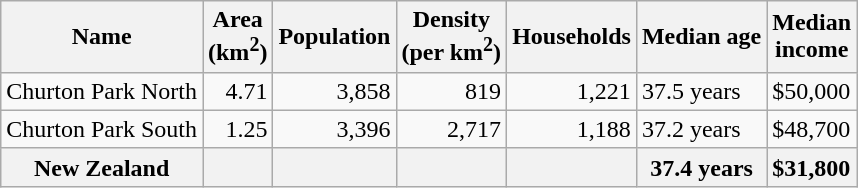<table class="wikitable">
<tr>
<th>Name</th>
<th>Area<br>(km<sup>2</sup>)</th>
<th>Population</th>
<th>Density<br>(per km<sup>2</sup>)</th>
<th>Households</th>
<th>Median age</th>
<th>Median<br>income</th>
</tr>
<tr>
<td>Churton Park North</td>
<td style="text-align:right;">4.71</td>
<td style="text-align:right;">3,858</td>
<td style="text-align:right;">819</td>
<td style="text-align:right;">1,221</td>
<td>37.5 years</td>
<td>$50,000</td>
</tr>
<tr>
<td>Churton Park South</td>
<td style="text-align:right;">1.25</td>
<td style="text-align:right;">3,396</td>
<td style="text-align:right;">2,717</td>
<td style="text-align:right;">1,188</td>
<td>37.2 years</td>
<td>$48,700</td>
</tr>
<tr>
<th>New Zealand</th>
<th></th>
<th></th>
<th></th>
<th></th>
<th>37.4 years</th>
<th style="text-align:left;">$31,800</th>
</tr>
</table>
